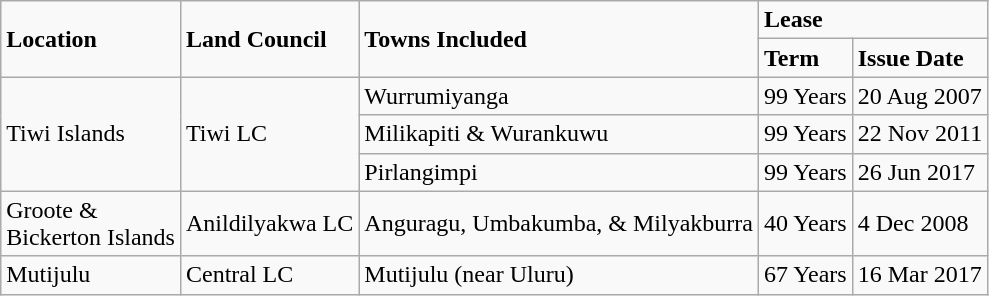<table class="wikitable">
<tr>
<td rowspan="2"><strong>Location</strong></td>
<td rowspan="2"><strong>Land Council</strong></td>
<td rowspan="2"><strong>Towns Included</strong></td>
<td colspan="2"><strong>Lease</strong></td>
</tr>
<tr>
<td><strong>Term</strong></td>
<td><strong>Issue Date</strong></td>
</tr>
<tr>
<td rowspan="3">Tiwi Islands</td>
<td rowspan="3">Tiwi LC</td>
<td>Wurrumiyanga</td>
<td>99 Years</td>
<td>20 Aug 2007</td>
</tr>
<tr>
<td>Milikapiti & Wurankuwu</td>
<td>99 Years</td>
<td>22 Nov 2011</td>
</tr>
<tr>
<td>Pirlangimpi</td>
<td>99 Years</td>
<td>26 Jun 2017</td>
</tr>
<tr>
<td>Groote &<br>Bickerton Islands</td>
<td>Anildilyakwa LC</td>
<td>Anguragu, Umbakumba, & Milyakburra</td>
<td>40 Years</td>
<td>4 Dec 2008</td>
</tr>
<tr>
<td>Mutijulu</td>
<td>Central LC</td>
<td>Mutijulu (near Uluru)</td>
<td>67 Years</td>
<td>16 Mar 2017</td>
</tr>
</table>
